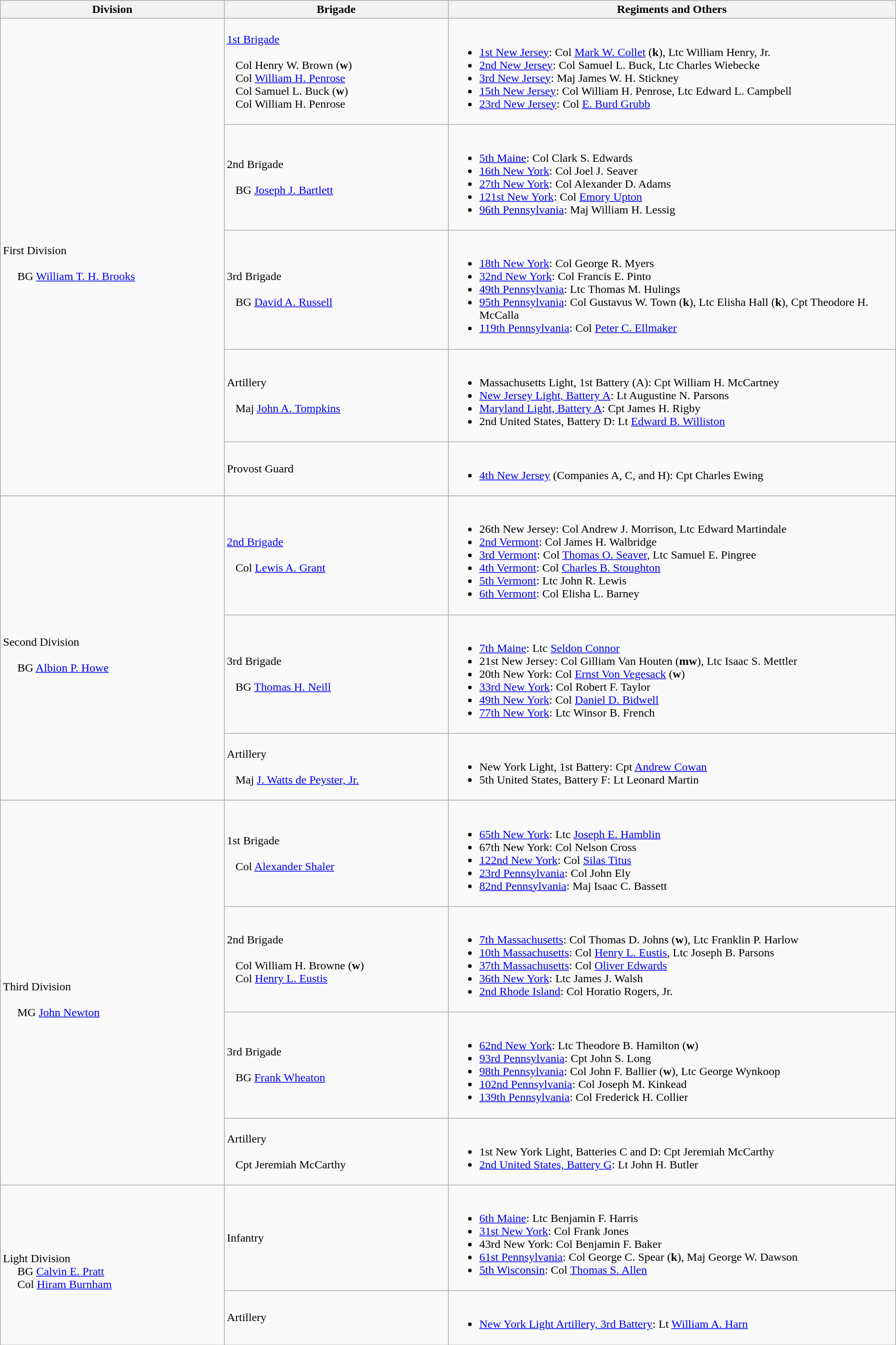<table class="wikitable">
<tr>
<th width=25%>Division</th>
<th width=25%>Brigade</th>
<th>Regiments and Others</th>
</tr>
<tr>
<td rowspan=5><br>First Division<br>
<br>    
BG <a href='#'>William T. H. Brooks</a></td>
<td><a href='#'>1st Brigade</a><br><br>  
Col Henry W. Brown (<strong>w</strong>)
<br>  
Col <a href='#'>William H. Penrose</a>
<br>  
Col Samuel L. Buck (<strong>w</strong>)
<br>  
Col William H. Penrose</td>
<td><br><ul><li><a href='#'>1st New Jersey</a>: Col <a href='#'>Mark W. Collet</a> (<strong>k</strong>), Ltc William Henry, Jr.</li><li><a href='#'>2nd New Jersey</a>: Col Samuel L. Buck, Ltc Charles Wiebecke</li><li><a href='#'>3rd New Jersey</a>: Maj James W. H. Stickney</li><li><a href='#'>15th New Jersey</a>: Col William H. Penrose, Ltc Edward L. Campbell</li><li><a href='#'>23rd New Jersey</a>: Col <a href='#'>E. Burd Grubb</a></li></ul></td>
</tr>
<tr>
<td>2nd Brigade<br><br>  
BG <a href='#'>Joseph J. Bartlett</a></td>
<td><br><ul><li><a href='#'>5th Maine</a>: Col Clark S. Edwards</li><li><a href='#'>16th New York</a>: Col Joel J. Seaver</li><li><a href='#'>27th New York</a>: Col Alexander D. Adams</li><li><a href='#'>121st New York</a>: Col <a href='#'>Emory Upton</a></li><li><a href='#'>96th Pennsylvania</a>: Maj William H. Lessig</li></ul></td>
</tr>
<tr>
<td>3rd Brigade<br><br>  
BG <a href='#'>David A. Russell</a></td>
<td><br><ul><li><a href='#'>18th New York</a>: Col George R. Myers</li><li><a href='#'>32nd New York</a>: Col Francis E. Pinto</li><li><a href='#'>49th Pennsylvania</a>: Ltc Thomas M. Hulings</li><li><a href='#'>95th Pennsylvania</a>: Col Gustavus W. Town (<strong>k</strong>), Ltc Elisha Hall (<strong>k</strong>), Cpt Theodore H. McCalla</li><li><a href='#'>119th Pennsylvania</a>: Col <a href='#'>Peter C. Ellmaker</a></li></ul></td>
</tr>
<tr>
<td>Artillery<br><br>  
Maj <a href='#'>John A. Tompkins</a></td>
<td><br><ul><li>Massachusetts Light, 1st Battery (A): Cpt William H. McCartney</li><li><a href='#'>New Jersey Light, Battery A</a>: Lt Augustine N. Parsons</li><li><a href='#'>Maryland Light, Battery A</a>: Cpt James H. Rigby</li><li>2nd United States, Battery D: Lt <a href='#'>Edward B. Williston</a></li></ul></td>
</tr>
<tr>
<td>Provost Guard</td>
<td><br><ul><li><a href='#'>4th New Jersey</a> (Companies A, C, and H): Cpt Charles Ewing</li></ul></td>
</tr>
<tr>
<td rowspan=3><br>Second Division<br>
<br>    
BG <a href='#'>Albion P. Howe</a></td>
<td><a href='#'>2nd Brigade</a><br><br>  
Col <a href='#'>Lewis A. Grant</a></td>
<td><br><ul><li>26th New Jersey: Col Andrew J. Morrison, Ltc Edward Martindale</li><li><a href='#'>2nd Vermont</a>: Col James H. Walbridge</li><li><a href='#'>3rd Vermont</a>: Col <a href='#'>Thomas O. Seaver</a>, Ltc Samuel E. Pingree</li><li><a href='#'>4th Vermont</a>: Col <a href='#'>Charles B. Stoughton</a></li><li><a href='#'>5th Vermont</a>: Ltc John R. Lewis</li><li><a href='#'>6th Vermont</a>: Col Elisha L. Barney</li></ul></td>
</tr>
<tr>
<td>3rd Brigade<br><br>  
BG <a href='#'>Thomas H. Neill</a></td>
<td><br><ul><li><a href='#'>7th Maine</a>: Ltc <a href='#'>Seldon Connor</a></li><li>21st New Jersey: Col Gilliam Van Houten (<strong>mw</strong>), Ltc Isaac S. Mettler</li><li>20th New York: Col <a href='#'>Ernst Von Vegesack</a> (<strong>w</strong>)</li><li><a href='#'>33rd New York</a>: Col Robert F. Taylor</li><li><a href='#'>49th New York</a>: Col <a href='#'>Daniel D. Bidwell</a></li><li><a href='#'>77th New York</a>: Ltc Winsor B. French</li></ul></td>
</tr>
<tr>
<td>Artillery<br><br>  
Maj <a href='#'>J. Watts de Peyster, Jr.</a></td>
<td><br><ul><li>New York Light, 1st Battery: Cpt <a href='#'>Andrew Cowan</a></li><li>5th United States, Battery F: Lt Leonard Martin</li></ul></td>
</tr>
<tr>
<td rowspan=4><br>Third Division<br>
<br>    
MG <a href='#'>John Newton</a></td>
<td>1st Brigade<br><br>  
Col <a href='#'>Alexander Shaler</a></td>
<td><br><ul><li><a href='#'>65th New York</a>: Ltc <a href='#'>Joseph E. Hamblin</a></li><li>67th New York: Col Nelson Cross</li><li><a href='#'>122nd New York</a>: Col <a href='#'>Silas Titus</a></li><li><a href='#'>23rd Pennsylvania</a>: Col John Ely</li><li><a href='#'>82nd Pennsylvania</a>: Maj Isaac C. Bassett</li></ul></td>
</tr>
<tr>
<td>2nd Brigade<br><br>  
Col William H. Browne (<strong>w</strong>)
<br>  
Col <a href='#'>Henry L. Eustis</a></td>
<td><br><ul><li><a href='#'>7th Massachusetts</a>: Col Thomas D. Johns (<strong>w</strong>), Ltc Franklin P. Harlow</li><li><a href='#'>10th Massachusetts</a>: Col <a href='#'>Henry L. Eustis</a>, Ltc Joseph B. Parsons</li><li><a href='#'>37th Massachusetts</a>: Col <a href='#'>Oliver Edwards</a></li><li><a href='#'>36th New York</a>: Ltc James J. Walsh</li><li><a href='#'>2nd Rhode Island</a>: Col Horatio Rogers, Jr.</li></ul></td>
</tr>
<tr>
<td>3rd Brigade<br><br>  
BG <a href='#'>Frank Wheaton</a></td>
<td><br><ul><li><a href='#'>62nd New York</a>: Ltc Theodore B. Hamilton (<strong>w</strong>)</li><li><a href='#'>93rd Pennsylvania</a>: Cpt John S. Long</li><li><a href='#'>98th Pennsylvania</a>: Col John F. Ballier (<strong>w</strong>), Ltc George Wynkoop</li><li><a href='#'>102nd Pennsylvania</a>: Col Joseph M. Kinkead</li><li><a href='#'>139th Pennsylvania</a>: Col Frederick H. Collier</li></ul></td>
</tr>
<tr>
<td>Artillery<br><br>  
Cpt Jeremiah McCarthy</td>
<td><br><ul><li>1st New York Light, Batteries C and D: Cpt Jeremiah McCarthy</li><li><a href='#'>2nd United States, Battery G</a>: Lt John H. Butler</li></ul></td>
</tr>
<tr>
<td rowspan=2><br>Light Division
<br>    
BG <a href='#'>Calvin E. Pratt</a>
<br>    
Col <a href='#'>Hiram Burnham</a></td>
<td>Infantry</td>
<td><br><ul><li><a href='#'>6th Maine</a>: Ltc Benjamin F. Harris</li><li><a href='#'>31st New York</a>: Col Frank Jones</li><li>43rd New York: Col Benjamin F. Baker</li><li><a href='#'>61st Pennsylvania</a>: Col George C. Spear (<strong>k</strong>), Maj George W. Dawson</li><li><a href='#'>5th Wisconsin</a>: Col <a href='#'>Thomas S. Allen</a></li></ul></td>
</tr>
<tr>
<td>Artillery</td>
<td><br><ul><li><a href='#'>New York Light Artillery, 3rd Battery</a>: Lt <a href='#'>William A. Harn</a></li></ul></td>
</tr>
</table>
